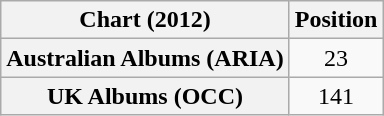<table class="wikitable sortable plainrowheaders">
<tr>
<th scope="col">Chart (2012)</th>
<th scope="col">Position</th>
</tr>
<tr>
<th scope="row">Australian Albums (ARIA)</th>
<td style="text-align:center;">23</td>
</tr>
<tr>
<th scope="row">UK Albums (OCC)</th>
<td style="text-align:center;">141</td>
</tr>
</table>
